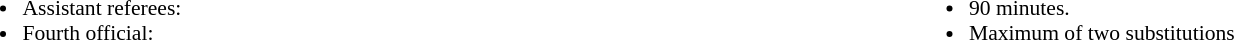<table style="width:100%; font-size:90%">
<tr>
<td style="width:50%; vertical-align:top"><br><ul><li>Assistant referees:</li><li>Fourth official:</li></ul></td>
<td style="width:50%; vertical-align:top"><br><ul><li>90 minutes.</li><li>Maximum of two substitutions</li></ul></td>
</tr>
</table>
